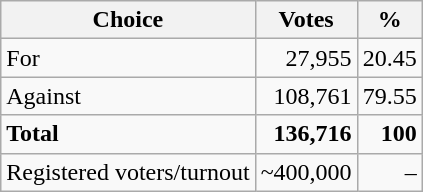<table class=wikitable style=text-align:right>
<tr>
<th>Choice</th>
<th>Votes</th>
<th>%</th>
</tr>
<tr>
<td align=left>For</td>
<td>27,955</td>
<td>20.45</td>
</tr>
<tr>
<td align=left>Against</td>
<td>108,761</td>
<td>79.55</td>
</tr>
<tr>
<td align=left><strong>Total</strong></td>
<td><strong>136,716</strong></td>
<td><strong>100</strong></td>
</tr>
<tr>
<td align=left>Registered voters/turnout</td>
<td>~400,000</td>
<td>–</td>
</tr>
</table>
